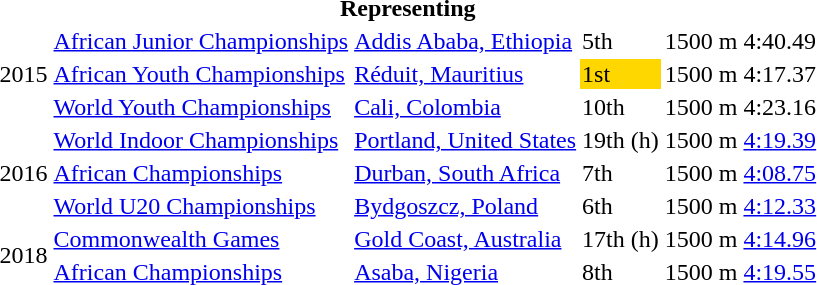<table>
<tr>
<th colspan="6">Representing </th>
</tr>
<tr>
<td rowspan=3>2015</td>
<td><a href='#'>African Junior Championships</a></td>
<td><a href='#'>Addis Ababa, Ethiopia</a></td>
<td>5th</td>
<td>1500 m</td>
<td>4:40.49</td>
</tr>
<tr>
<td><a href='#'>African Youth Championships</a></td>
<td><a href='#'>Réduit, Mauritius</a></td>
<td bgcolor=gold>1st</td>
<td>1500 m</td>
<td>4:17.37</td>
</tr>
<tr>
<td><a href='#'>World Youth Championships</a></td>
<td><a href='#'>Cali, Colombia</a></td>
<td>10th</td>
<td>1500 m</td>
<td>4:23.16</td>
</tr>
<tr>
<td rowspan=3>2016</td>
<td><a href='#'>World Indoor Championships</a></td>
<td><a href='#'>Portland, United States</a></td>
<td>19th (h)</td>
<td>1500 m</td>
<td><a href='#'>4:19.39</a></td>
</tr>
<tr>
<td><a href='#'>African Championships</a></td>
<td><a href='#'>Durban, South Africa</a></td>
<td>7th</td>
<td>1500 m</td>
<td><a href='#'>4:08.75</a></td>
</tr>
<tr>
<td><a href='#'>World U20 Championships</a></td>
<td><a href='#'>Bydgoszcz, Poland</a></td>
<td>6th</td>
<td>1500 m</td>
<td><a href='#'>4:12.33</a></td>
</tr>
<tr>
<td rowspan=2>2018</td>
<td><a href='#'>Commonwealth Games</a></td>
<td><a href='#'>Gold Coast, Australia</a></td>
<td>17th (h)</td>
<td>1500 m</td>
<td><a href='#'>4:14.96</a></td>
</tr>
<tr>
<td><a href='#'>African Championships</a></td>
<td><a href='#'>Asaba, Nigeria</a></td>
<td>8th</td>
<td>1500 m</td>
<td><a href='#'>4:19.55</a></td>
</tr>
</table>
